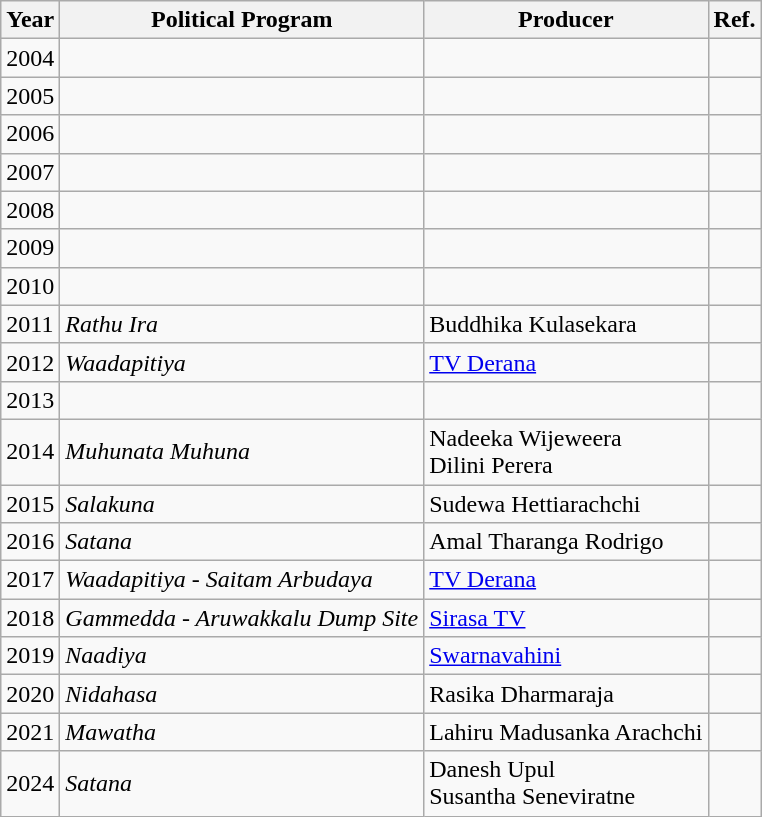<table class="wikitable">
<tr>
<th>Year</th>
<th>Political Program</th>
<th>Producer</th>
<th>Ref.</th>
</tr>
<tr>
<td>2004</td>
<td></td>
<td></td>
<td></td>
</tr>
<tr>
<td>2005</td>
<td></td>
<td></td>
<td></td>
</tr>
<tr>
<td>2006</td>
<td></td>
<td></td>
<td></td>
</tr>
<tr>
<td>2007</td>
<td></td>
<td></td>
<td></td>
</tr>
<tr>
<td>2008</td>
<td></td>
<td></td>
<td></td>
</tr>
<tr>
<td>2009</td>
<td></td>
<td></td>
<td></td>
</tr>
<tr>
<td>2010</td>
<td></td>
<td></td>
<td></td>
</tr>
<tr>
<td>2011</td>
<td><em>Rathu Ira</em></td>
<td>Buddhika Kulasekara</td>
<td></td>
</tr>
<tr>
<td>2012</td>
<td><em>Waadapitiya</em></td>
<td><a href='#'>TV Derana</a></td>
<td></td>
</tr>
<tr>
<td>2013</td>
<td></td>
<td></td>
</tr>
<tr>
<td>2014</td>
<td><em>Muhunata Muhuna</em></td>
<td>Nadeeka Wijeweera<br> Dilini Perera</td>
<td></td>
</tr>
<tr>
<td>2015</td>
<td><em>Salakuna</em></td>
<td>Sudewa Hettiarachchi</td>
<td></td>
</tr>
<tr>
<td>2016</td>
<td><em>Satana</em></td>
<td>Amal Tharanga Rodrigo</td>
<td></td>
</tr>
<tr>
<td>2017</td>
<td><em>Waadapitiya - Saitam Arbudaya</em></td>
<td><a href='#'>TV Derana</a></td>
<td></td>
</tr>
<tr>
<td>2018</td>
<td><em>Gammedda - Aruwakkalu Dump Site</em></td>
<td><a href='#'>Sirasa TV</a></td>
<td></td>
</tr>
<tr>
<td>2019</td>
<td><em>Naadiya</em></td>
<td><a href='#'>Swarnavahini</a></td>
<td></td>
</tr>
<tr>
<td>2020</td>
<td><em>Nidahasa</em></td>
<td>Rasika Dharmaraja</td>
<td></td>
</tr>
<tr>
<td>2021</td>
<td><em>Mawatha</em></td>
<td>Lahiru Madusanka Arachchi</td>
<td></td>
</tr>
<tr>
<td>2024</td>
<td><em>Satana</em></td>
<td>Danesh Upul<br>Susantha Seneviratne</td>
<td></td>
</tr>
</table>
